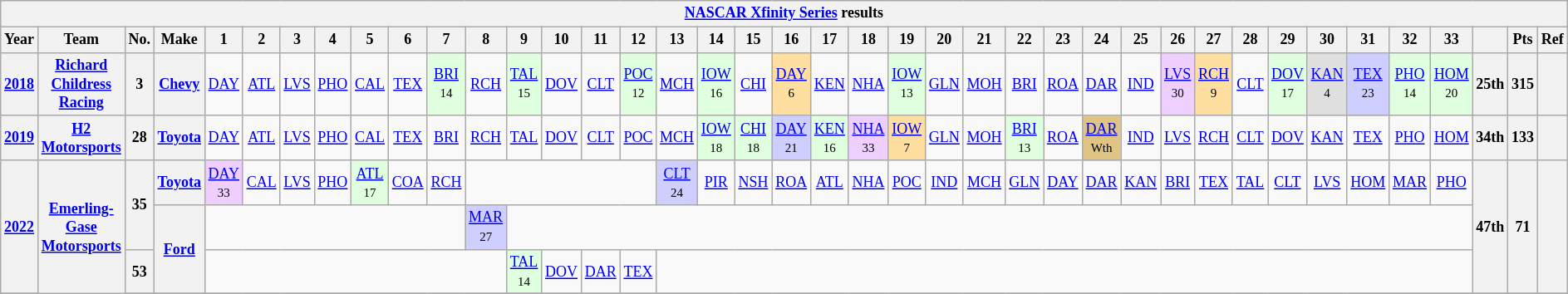<table class="wikitable" style="text-align:center; font-size:75%">
<tr>
<th colspan=42><a href='#'>NASCAR Xfinity Series</a> results</th>
</tr>
<tr>
<th>Year</th>
<th>Team</th>
<th>No.</th>
<th>Make</th>
<th>1</th>
<th>2</th>
<th>3</th>
<th>4</th>
<th>5</th>
<th>6</th>
<th>7</th>
<th>8</th>
<th>9</th>
<th>10</th>
<th>11</th>
<th>12</th>
<th>13</th>
<th>14</th>
<th>15</th>
<th>16</th>
<th>17</th>
<th>18</th>
<th>19</th>
<th>20</th>
<th>21</th>
<th>22</th>
<th>23</th>
<th>24</th>
<th>25</th>
<th>26</th>
<th>27</th>
<th>28</th>
<th>29</th>
<th>30</th>
<th>31</th>
<th>32</th>
<th>33</th>
<th></th>
<th>Pts</th>
<th>Ref</th>
</tr>
<tr>
<th><a href='#'>2018</a></th>
<th><a href='#'>Richard Childress Racing</a></th>
<th>3</th>
<th><a href='#'>Chevy</a></th>
<td><a href='#'>DAY</a></td>
<td><a href='#'>ATL</a></td>
<td><a href='#'>LVS</a></td>
<td><a href='#'>PHO</a></td>
<td><a href='#'>CAL</a></td>
<td><a href='#'>TEX</a></td>
<td style="background:#DFFFDF;"><a href='#'>BRI</a><br><small>14</small></td>
<td><a href='#'>RCH</a></td>
<td style="background:#DFFFDF;"><a href='#'>TAL</a><br><small>15</small></td>
<td><a href='#'>DOV</a></td>
<td><a href='#'>CLT</a></td>
<td style="background:#DFFFDF;"><a href='#'>POC</a><br><small>12</small></td>
<td><a href='#'>MCH</a></td>
<td style="background:#DFFFDF;"><a href='#'>IOW</a><br><small>16</small></td>
<td><a href='#'>CHI</a></td>
<td style="background:#FFDF9F;"><a href='#'>DAY</a><br><small>6</small></td>
<td><a href='#'>KEN</a></td>
<td><a href='#'>NHA</a></td>
<td style="background:#DFFFDF;"><a href='#'>IOW</a><br><small>13</small></td>
<td><a href='#'>GLN</a></td>
<td><a href='#'>MOH</a></td>
<td><a href='#'>BRI</a></td>
<td><a href='#'>ROA</a></td>
<td><a href='#'>DAR</a></td>
<td><a href='#'>IND</a></td>
<td style="background:#EFCFFF;"><a href='#'>LVS</a><br><small>30</small></td>
<td style="background:#FFDF9F;"><a href='#'>RCH</a><br><small>9</small></td>
<td><a href='#'>CLT</a></td>
<td style="background:#DFFFDF;"><a href='#'>DOV</a><br><small>17</small></td>
<td style="background:#DFDFDF;"><a href='#'>KAN</a><br><small>4</small></td>
<td style="background:#CFCFFF;"><a href='#'>TEX</a><br><small>23</small></td>
<td style="background:#DFFFDF;"><a href='#'>PHO</a><br><small>14</small></td>
<td style="background:#DFFFDF;"><a href='#'>HOM</a><br><small>20</small></td>
<th>25th</th>
<th>315</th>
<th></th>
</tr>
<tr>
<th><a href='#'>2019</a></th>
<th><a href='#'>H2 Motorsports</a></th>
<th>28</th>
<th><a href='#'>Toyota</a></th>
<td><a href='#'>DAY</a></td>
<td><a href='#'>ATL</a></td>
<td><a href='#'>LVS</a></td>
<td><a href='#'>PHO</a></td>
<td><a href='#'>CAL</a></td>
<td><a href='#'>TEX</a></td>
<td><a href='#'>BRI</a></td>
<td><a href='#'>RCH</a></td>
<td><a href='#'>TAL</a></td>
<td><a href='#'>DOV</a></td>
<td><a href='#'>CLT</a></td>
<td><a href='#'>POC</a></td>
<td><a href='#'>MCH</a></td>
<td style="background:#DFFFDF;"><a href='#'>IOW</a><br><small>18</small></td>
<td style="background:#DFFFDF;"><a href='#'>CHI</a><br><small>18</small></td>
<td style="background:#CFCFFF;"><a href='#'>DAY</a><br><small>21</small></td>
<td style="background:#DFFFDF;"><a href='#'>KEN</a><br><small>16</small></td>
<td style="background:#EFCFFF;"><a href='#'>NHA</a><br><small>33</small></td>
<td style="background:#FFDF9F;"><a href='#'>IOW</a><br><small>7</small></td>
<td><a href='#'>GLN</a></td>
<td><a href='#'>MOH</a></td>
<td style="background:#DFFFDF;"><a href='#'>BRI</a><br><small>13</small></td>
<td><a href='#'>ROA</a></td>
<td style="background:#DFC484;"><a href='#'>DAR</a><br><small>Wth</small></td>
<td><a href='#'>IND</a></td>
<td><a href='#'>LVS</a></td>
<td><a href='#'>RCH</a></td>
<td><a href='#'>CLT</a></td>
<td><a href='#'>DOV</a></td>
<td><a href='#'>KAN</a></td>
<td><a href='#'>TEX</a></td>
<td><a href='#'>PHO</a></td>
<td><a href='#'>HOM</a></td>
<th>34th</th>
<th>133</th>
<th></th>
</tr>
<tr>
<th rowspan=3><a href='#'>2022</a></th>
<th rowspan=4><a href='#'>Emerling-Gase Motorsports</a></th>
<th rowspan=2>35</th>
<th><a href='#'>Toyota</a></th>
<td style="background:#EFCFFF;"><a href='#'>DAY</a><br><small>33</small></td>
<td><a href='#'>CAL</a></td>
<td><a href='#'>LVS</a></td>
<td><a href='#'>PHO</a></td>
<td style="background:#DFFFDF;"><a href='#'>ATL</a><br><small>17</small></td>
<td><a href='#'>COA</a></td>
<td><a href='#'>RCH</a></td>
<td colspan=5></td>
<td style="background:#CFCFFF;"><a href='#'>CLT</a><br><small>24</small></td>
<td><a href='#'>PIR</a></td>
<td><a href='#'>NSH</a></td>
<td><a href='#'>ROA</a></td>
<td><a href='#'>ATL</a></td>
<td><a href='#'>NHA</a></td>
<td><a href='#'>POC</a></td>
<td><a href='#'>IND</a></td>
<td><a href='#'>MCH</a></td>
<td><a href='#'>GLN</a></td>
<td><a href='#'>DAY</a></td>
<td><a href='#'>DAR</a></td>
<td><a href='#'>KAN</a></td>
<td><a href='#'>BRI</a></td>
<td><a href='#'>TEX</a></td>
<td><a href='#'>TAL</a></td>
<td><a href='#'>CLT</a></td>
<td><a href='#'>LVS</a></td>
<td><a href='#'>HOM</a></td>
<td><a href='#'>MAR</a></td>
<td><a href='#'>PHO</a></td>
<th rowspan=3>47th</th>
<th rowspan=3>71</th>
<th rowspan=3></th>
</tr>
<tr>
<th rowspan=2><a href='#'>Ford</a></th>
<td colspan=7></td>
<td style="background:#CFCFFF;"><a href='#'>MAR</a><br><small>27</small></td>
<td colspan=26></td>
</tr>
<tr>
<th>53</th>
<td colspan=8></td>
<td style="background:#DFFFDF;"><a href='#'>TAL</a><br><small>14</small></td>
<td><a href='#'>DOV</a></td>
<td><a href='#'>DAR</a></td>
<td><a href='#'>TEX</a></td>
<td colspan=21></td>
</tr>
<tr>
</tr>
</table>
